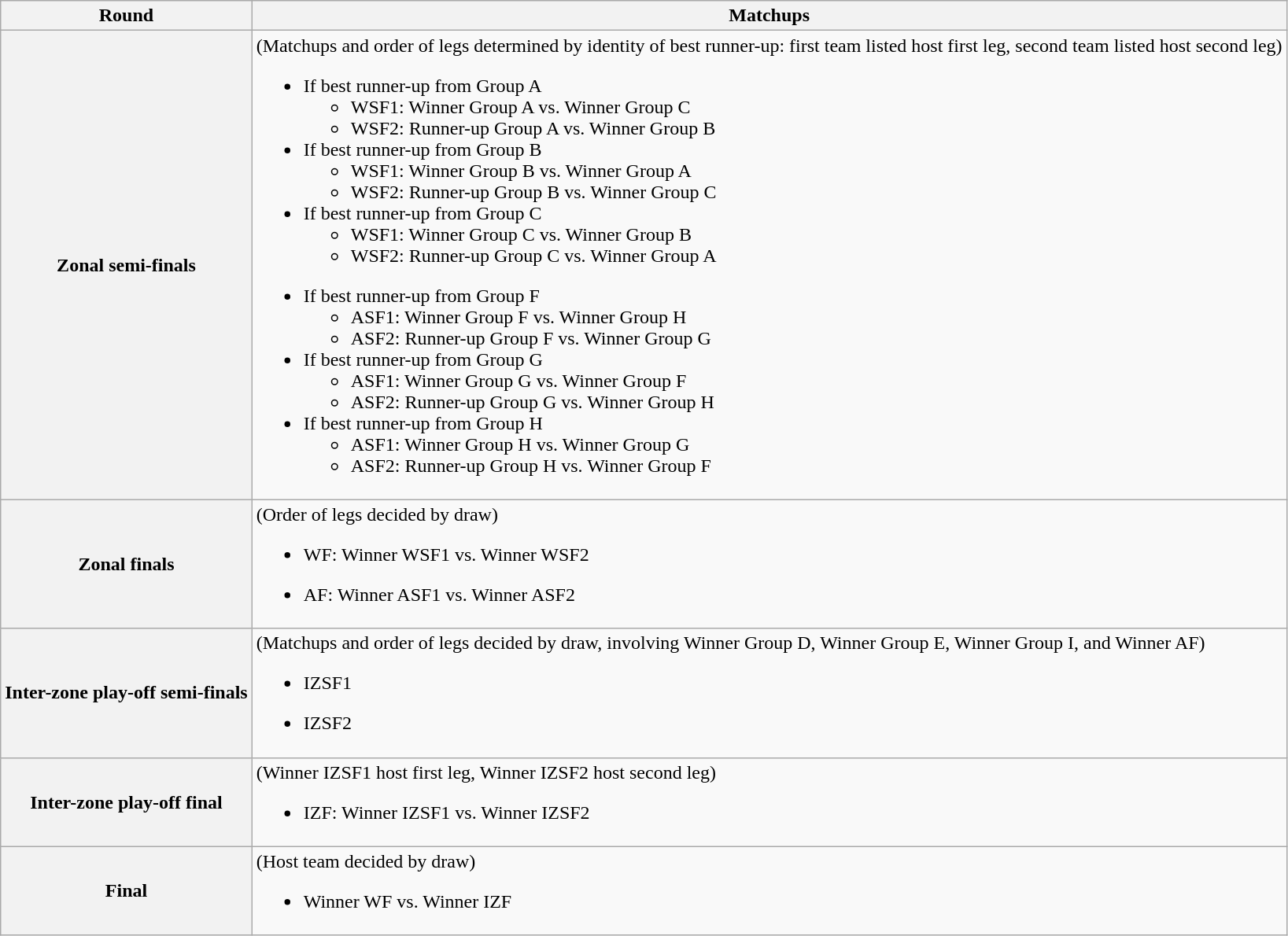<table class=wikitable>
<tr>
<th>Round</th>
<th>Matchups</th>
</tr>
<tr>
<th>Zonal semi-finals</th>
<td>(Matchups and order of legs determined by identity of best runner-up: first team listed host first leg, second team listed host second leg)<br>
<ul><li>If best runner-up from Group A<ul><li>WSF1: Winner Group A vs. Winner Group C</li><li>WSF2: Runner-up Group A vs. Winner Group B</li></ul></li><li>If best runner-up from Group B<ul><li>WSF1: Winner Group B vs. Winner Group A</li><li>WSF2: Runner-up Group B vs. Winner Group C</li></ul></li><li>If best runner-up from Group C<ul><li>WSF1: Winner Group C vs. Winner Group B</li><li>WSF2: Runner-up Group C vs. Winner Group A</li></ul></li></ul><ul><li>If best runner-up from Group F<ul><li>ASF1: Winner Group F vs. Winner Group H</li><li>ASF2: Runner-up Group F vs. Winner Group G</li></ul></li><li>If best runner-up from Group G<ul><li>ASF1: Winner Group G vs. Winner Group F</li><li>ASF2: Runner-up Group G vs. Winner Group H</li></ul></li><li>If best runner-up from Group H<ul><li>ASF1: Winner Group H vs. Winner Group G</li><li>ASF2: Runner-up Group H vs. Winner Group F</li></ul></li></ul></td>
</tr>
<tr>
<th>Zonal finals</th>
<td>(Order of legs decided by draw)<br>
<ul><li>WF: Winner WSF1 vs. Winner WSF2</li></ul><ul><li>AF: Winner ASF1 vs. Winner ASF2</li></ul></td>
</tr>
<tr>
<th>Inter-zone play-off semi-finals</th>
<td>(Matchups and order of legs decided by draw, involving Winner Group D, Winner Group E, Winner Group I, and Winner AF)<br>
<ul><li>IZSF1</li></ul><ul><li>IZSF2</li></ul></td>
</tr>
<tr>
<th>Inter-zone play-off final</th>
<td>(Winner IZSF1 host first leg, Winner IZSF2 host second leg)<br><ul><li>IZF: Winner IZSF1 vs. Winner IZSF2</li></ul></td>
</tr>
<tr>
<th>Final</th>
<td>(Host team decided by draw)<br><ul><li>Winner WF vs. Winner IZF</li></ul></td>
</tr>
</table>
